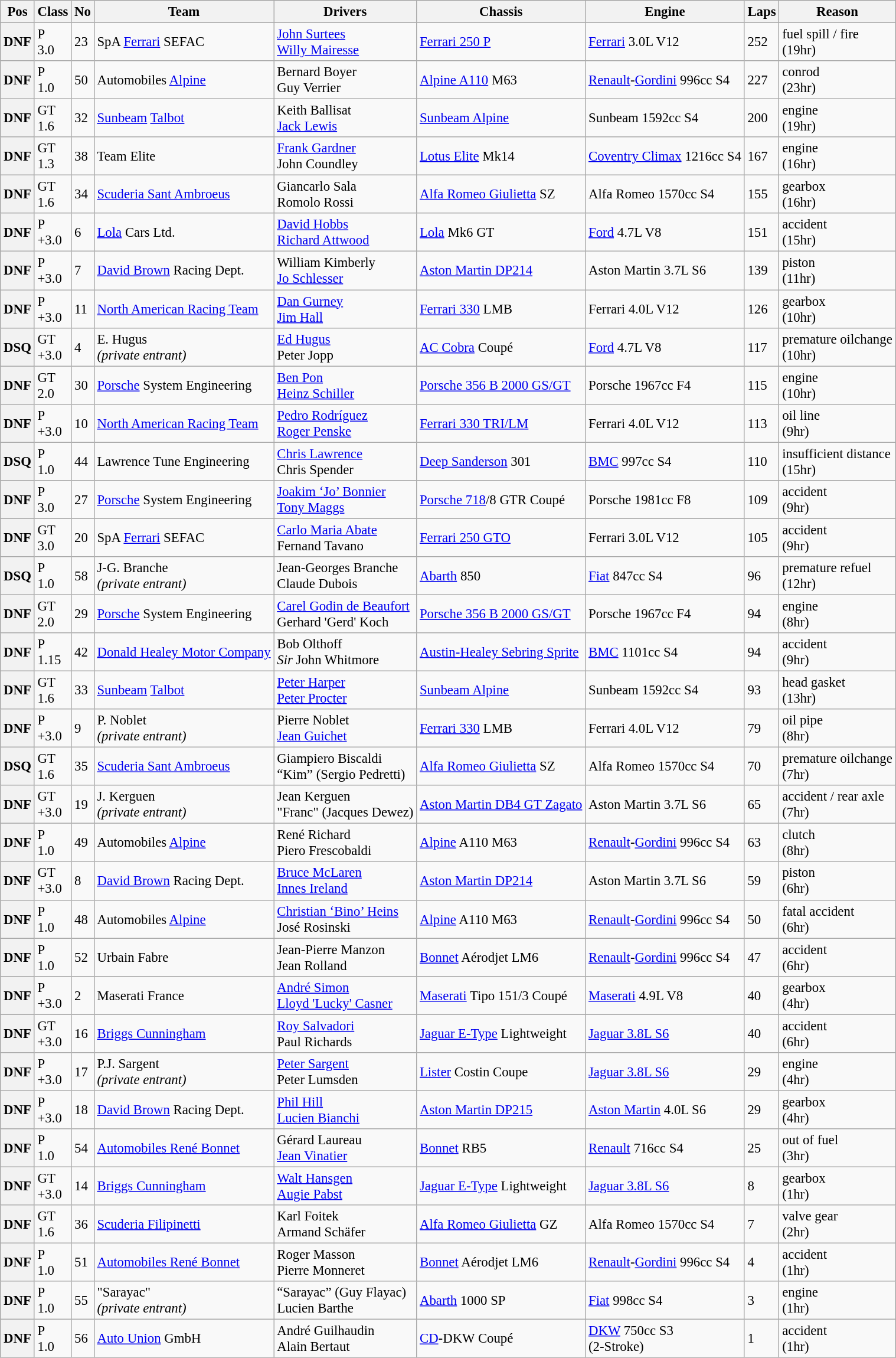<table class="wikitable" style="font-size: 95%;">
<tr>
<th>Pos</th>
<th>Class</th>
<th>No</th>
<th>Team</th>
<th>Drivers</th>
<th>Chassis</th>
<th>Engine</th>
<th>Laps</th>
<th>Reason</th>
</tr>
<tr>
<th>DNF</th>
<td>P<br>3.0</td>
<td>23</td>
<td> SpA <a href='#'>Ferrari</a> SEFAC</td>
<td> <a href='#'>John Surtees</a><br> <a href='#'>Willy Mairesse</a></td>
<td><a href='#'>Ferrari 250 P</a></td>
<td><a href='#'>Ferrari</a> 3.0L V12</td>
<td>252</td>
<td>fuel spill / fire<br> (19hr)</td>
</tr>
<tr>
<th>DNF</th>
<td>P<br>1.0</td>
<td>50</td>
<td> Automobiles <a href='#'>Alpine</a></td>
<td> Bernard Boyer<br> Guy Verrier</td>
<td><a href='#'>Alpine A110</a> M63</td>
<td><a href='#'>Renault</a>-<a href='#'>Gordini</a> 996cc S4</td>
<td>227</td>
<td>conrod<br> (23hr)</td>
</tr>
<tr>
<th>DNF</th>
<td>GT<br>1.6</td>
<td>32</td>
<td> <a href='#'>Sunbeam</a> <a href='#'>Talbot</a></td>
<td> Keith Ballisat<br> <a href='#'>Jack Lewis</a></td>
<td><a href='#'>Sunbeam Alpine</a></td>
<td>Sunbeam 1592cc S4</td>
<td>200</td>
<td>engine<br> (19hr)</td>
</tr>
<tr>
<th>DNF</th>
<td>GT<br>1.3</td>
<td>38</td>
<td> Team Elite</td>
<td> <a href='#'>Frank Gardner</a><br> John Coundley</td>
<td><a href='#'>Lotus Elite</a> Mk14</td>
<td><a href='#'>Coventry Climax</a> 1216cc S4</td>
<td>167</td>
<td>engine<br> (16hr)</td>
</tr>
<tr>
<th>DNF</th>
<td>GT<br>1.6</td>
<td>34</td>
<td> <a href='#'>Scuderia Sant Ambroeus</a></td>
<td> Giancarlo Sala<br> Romolo Rossi</td>
<td><a href='#'>Alfa Romeo Giulietta</a> SZ</td>
<td>Alfa Romeo 1570cc S4</td>
<td>155</td>
<td>gearbox<br> (16hr)</td>
</tr>
<tr>
<th>DNF</th>
<td>P<br>+3.0</td>
<td>6</td>
<td> <a href='#'>Lola</a> Cars Ltd.</td>
<td> <a href='#'>David Hobbs</a><br> <a href='#'>Richard Attwood</a></td>
<td><a href='#'>Lola</a> Mk6 GT</td>
<td><a href='#'>Ford</a> 4.7L V8</td>
<td>151</td>
<td>accident<br> (15hr)</td>
</tr>
<tr>
<th>DNF</th>
<td>P<br>+3.0</td>
<td>7</td>
<td> <a href='#'>David Brown</a> Racing Dept.</td>
<td> William Kimberly<br> <a href='#'>Jo Schlesser</a></td>
<td><a href='#'>Aston Martin DP214</a></td>
<td>Aston Martin 3.7L S6</td>
<td>139</td>
<td>piston<br> (11hr)</td>
</tr>
<tr>
<th>DNF</th>
<td>P<br>+3.0</td>
<td>11</td>
<td> <a href='#'>North American Racing Team</a></td>
<td> <a href='#'>Dan Gurney</a><br> <a href='#'>Jim Hall</a></td>
<td><a href='#'>Ferrari 330</a> LMB</td>
<td>Ferrari 4.0L V12</td>
<td>126</td>
<td>gearbox<br> (10hr)</td>
</tr>
<tr>
<th>DSQ</th>
<td>GT<br>+3.0</td>
<td>4</td>
<td> E. Hugus<br><em>(private entrant)</em></td>
<td> <a href='#'>Ed Hugus</a><br> Peter Jopp</td>
<td><a href='#'>AC Cobra</a> Coupé</td>
<td><a href='#'>Ford</a> 4.7L V8</td>
<td>117</td>
<td>premature oilchange<br> (10hr)</td>
</tr>
<tr>
<th>DNF</th>
<td>GT<br>2.0</td>
<td>30</td>
<td> <a href='#'>Porsche</a> System Engineering</td>
<td> <a href='#'>Ben Pon</a><br> <a href='#'>Heinz Schiller</a></td>
<td><a href='#'>Porsche 356 B 2000 GS/GT</a></td>
<td>Porsche 1967cc F4</td>
<td>115</td>
<td>engine<br> (10hr)</td>
</tr>
<tr>
<th>DNF</th>
<td>P<br>+3.0</td>
<td>10</td>
<td> <a href='#'>North American Racing Team</a></td>
<td> <a href='#'>Pedro Rodríguez</a><br> <a href='#'>Roger Penske</a></td>
<td><a href='#'>Ferrari 330 TRI/LM</a></td>
<td>Ferrari 4.0L V12</td>
<td>113</td>
<td>oil line<br> (9hr)</td>
</tr>
<tr>
<th>DSQ</th>
<td>P<br>1.0</td>
<td>44</td>
<td> Lawrence Tune Engineering</td>
<td> <a href='#'>Chris Lawrence</a><br> Chris Spender</td>
<td><a href='#'>Deep Sanderson</a> 301</td>
<td><a href='#'>BMC</a> 997cc S4</td>
<td>110</td>
<td>insufficient distance<br> (15hr)</td>
</tr>
<tr>
<th>DNF</th>
<td>P<br>3.0</td>
<td>27</td>
<td> <a href='#'>Porsche</a> System Engineering</td>
<td> <a href='#'>Joakim ‘Jo’ Bonnier</a><br> <a href='#'>Tony Maggs</a></td>
<td><a href='#'>Porsche 718</a>/8 GTR Coupé</td>
<td>Porsche 1981cc F8</td>
<td>109</td>
<td>accident<br> (9hr)</td>
</tr>
<tr>
<th>DNF</th>
<td>GT<br>3.0</td>
<td>20</td>
<td> SpA <a href='#'>Ferrari</a> SEFAC</td>
<td> <a href='#'>Carlo Maria Abate</a><br> Fernand Tavano</td>
<td><a href='#'>Ferrari 250 GTO</a></td>
<td>Ferrari 3.0L V12</td>
<td>105</td>
<td>accident<br> (9hr)</td>
</tr>
<tr>
<th>DSQ</th>
<td>P<br>1.0</td>
<td>58</td>
<td> J-G. Branche<br><em>(private entrant)</em></td>
<td> Jean-Georges Branche<br> Claude Dubois</td>
<td><a href='#'>Abarth</a> 850</td>
<td><a href='#'>Fiat</a> 847cc S4</td>
<td>96</td>
<td>premature refuel<br> (12hr)</td>
</tr>
<tr>
<th>DNF</th>
<td>GT<br>2.0</td>
<td>29</td>
<td> <a href='#'>Porsche</a> System Engineering</td>
<td> <a href='#'>Carel Godin de Beaufort</a><br> Gerhard 'Gerd' Koch</td>
<td><a href='#'>Porsche 356 B 2000 GS/GT</a></td>
<td>Porsche 1967cc F4</td>
<td>94</td>
<td>engine<br> (8hr)</td>
</tr>
<tr>
<th>DNF</th>
<td>P<br>1.15</td>
<td>42</td>
<td> <a href='#'>Donald Healey Motor Company</a></td>
<td> Bob Olthoff<br> <em>Sir</em> John Whitmore</td>
<td><a href='#'>Austin-Healey Sebring Sprite</a></td>
<td><a href='#'>BMC</a> 1101cc S4</td>
<td>94</td>
<td>accident<br> (9hr)</td>
</tr>
<tr>
<th>DNF</th>
<td>GT<br>1.6</td>
<td>33</td>
<td> <a href='#'>Sunbeam</a> <a href='#'>Talbot</a></td>
<td> <a href='#'>Peter Harper</a><br> <a href='#'>Peter Procter</a></td>
<td><a href='#'>Sunbeam Alpine</a></td>
<td>Sunbeam 1592cc S4</td>
<td>93</td>
<td>head gasket<br> (13hr)</td>
</tr>
<tr>
<th>DNF</th>
<td>P<br>+3.0</td>
<td>9</td>
<td> P. Noblet<br><em>(private entrant)</em></td>
<td> Pierre Noblet<br> <a href='#'>Jean Guichet</a></td>
<td><a href='#'>Ferrari 330</a> LMB</td>
<td>Ferrari 4.0L V12</td>
<td>79</td>
<td>oil pipe<br> (8hr)</td>
</tr>
<tr>
<th>DSQ</th>
<td>GT<br>1.6</td>
<td>35</td>
<td> <a href='#'>Scuderia Sant Ambroeus</a></td>
<td> Giampiero Biscaldi<br> “Kim” (Sergio Pedretti)</td>
<td><a href='#'>Alfa Romeo Giulietta</a> SZ</td>
<td>Alfa Romeo 1570cc S4</td>
<td>70</td>
<td>premature oilchange<br> (7hr)</td>
</tr>
<tr>
<th>DNF</th>
<td>GT<br>+3.0</td>
<td>19</td>
<td> J. Kerguen<br><em>(private entrant)</em></td>
<td> Jean Kerguen<br> "Franc" (Jacques Dewez)</td>
<td><a href='#'>Aston Martin DB4 GT Zagato</a></td>
<td>Aston Martin 3.7L S6</td>
<td>65</td>
<td>accident / rear axle<br> (7hr)</td>
</tr>
<tr>
<th>DNF</th>
<td>P<br>1.0</td>
<td>49</td>
<td> Automobiles <a href='#'>Alpine</a></td>
<td> René Richard<br> Piero Frescobaldi</td>
<td><a href='#'>Alpine</a> A110 M63</td>
<td><a href='#'>Renault</a>-<a href='#'>Gordini</a> 996cc S4</td>
<td>63</td>
<td>clutch<br> (8hr)</td>
</tr>
<tr>
<th>DNF</th>
<td>GT<br>+3.0</td>
<td>8</td>
<td> <a href='#'>David Brown</a> Racing Dept.</td>
<td> <a href='#'>Bruce McLaren</a><br> <a href='#'>Innes Ireland</a></td>
<td><a href='#'>Aston Martin DP214</a></td>
<td>Aston Martin 3.7L S6</td>
<td>59</td>
<td>piston<br> (6hr)</td>
</tr>
<tr>
<th>DNF</th>
<td>P<br>1.0</td>
<td>48</td>
<td> Automobiles <a href='#'>Alpine</a></td>
<td> <a href='#'>Christian ‘Bino’ Heins</a><br> José Rosinski</td>
<td><a href='#'>Alpine</a> A110 M63</td>
<td><a href='#'>Renault</a>-<a href='#'>Gordini</a> 996cc S4</td>
<td>50</td>
<td>fatal accident<br> (6hr)</td>
</tr>
<tr>
<th>DNF</th>
<td>P<br>1.0</td>
<td>52</td>
<td> Urbain Fabre</td>
<td> Jean-Pierre Manzon<br> Jean Rolland</td>
<td><a href='#'>Bonnet</a> Aérodjet LM6</td>
<td><a href='#'>Renault</a>-<a href='#'>Gordini</a> 996cc S4</td>
<td>47</td>
<td>accident<br> (6hr)</td>
</tr>
<tr>
<th>DNF</th>
<td>P<br>+3.0</td>
<td>2</td>
<td> Maserati France</td>
<td> <a href='#'>André Simon</a><br> <a href='#'>Lloyd 'Lucky' Casner</a></td>
<td><a href='#'>Maserati</a> Tipo 151/3 Coupé</td>
<td><a href='#'>Maserati</a> 4.9L V8</td>
<td>40</td>
<td>gearbox<br> (4hr)</td>
</tr>
<tr>
<th>DNF</th>
<td>GT<br>+3.0</td>
<td>16</td>
<td> <a href='#'>Briggs Cunningham</a></td>
<td> <a href='#'>Roy Salvadori</a><br> Paul Richards</td>
<td><a href='#'>Jaguar E-Type</a> Lightweight</td>
<td><a href='#'>Jaguar 3.8L S6</a></td>
<td>40</td>
<td>accident<br> (6hr)</td>
</tr>
<tr>
<th>DNF</th>
<td>P<br>+3.0</td>
<td>17</td>
<td> P.J. Sargent<br><em>(private entrant)</em></td>
<td><a href='#'>Peter Sargent</a><br> Peter Lumsden</td>
<td><a href='#'>Lister</a> Costin Coupe</td>
<td><a href='#'>Jaguar 3.8L S6</a></td>
<td>29</td>
<td>engine<br> (4hr)</td>
</tr>
<tr>
<th>DNF</th>
<td>P<br>+3.0</td>
<td>18</td>
<td> <a href='#'>David Brown</a> Racing Dept.</td>
<td> <a href='#'>Phil Hill</a><br> <a href='#'>Lucien Bianchi</a></td>
<td><a href='#'>Aston Martin DP215</a></td>
<td><a href='#'>Aston Martin</a> 4.0L S6</td>
<td>29</td>
<td>gearbox<br> (4hr)</td>
</tr>
<tr>
<th>DNF</th>
<td>P<br>1.0</td>
<td>54</td>
<td> <a href='#'>Automobiles René Bonnet</a></td>
<td> Gérard Laureau<br> <a href='#'>Jean Vinatier</a></td>
<td><a href='#'>Bonnet</a> RB5</td>
<td><a href='#'>Renault</a> 716cc S4</td>
<td>25</td>
<td>out of fuel<br> (3hr)</td>
</tr>
<tr>
<th>DNF</th>
<td>GT<br>+3.0</td>
<td>14</td>
<td> <a href='#'>Briggs Cunningham</a></td>
<td> <a href='#'>Walt Hansgen</a><br> <a href='#'>Augie Pabst</a></td>
<td><a href='#'>Jaguar E-Type</a> Lightweight</td>
<td><a href='#'>Jaguar 3.8L S6</a></td>
<td>8</td>
<td>gearbox<br> (1hr)</td>
</tr>
<tr>
<th>DNF</th>
<td>GT<br>1.6</td>
<td>36</td>
<td> <a href='#'>Scuderia Filipinetti</a></td>
<td> Karl Foitek<br> Armand Schäfer</td>
<td><a href='#'>Alfa Romeo Giulietta</a> GZ</td>
<td>Alfa Romeo 1570cc S4</td>
<td>7</td>
<td>valve gear<br> (2hr)</td>
</tr>
<tr>
<th>DNF</th>
<td>P<br>1.0</td>
<td>51</td>
<td> <a href='#'>Automobiles René Bonnet</a></td>
<td> Roger Masson<br> Pierre Monneret</td>
<td><a href='#'>Bonnet</a> Aérodjet LM6</td>
<td><a href='#'>Renault</a>-<a href='#'>Gordini</a> 996cc S4</td>
<td>4</td>
<td>accident<br> (1hr)</td>
</tr>
<tr>
<th>DNF</th>
<td>P<br>1.0</td>
<td>55</td>
<td> "Sarayac"<br><em>(private entrant)</em></td>
<td> “Sarayac” (Guy Flayac)<br> Lucien Barthe</td>
<td><a href='#'>Abarth</a> 1000 SP</td>
<td><a href='#'>Fiat</a> 998cc S4</td>
<td>3</td>
<td>engine<br> (1hr)</td>
</tr>
<tr>
<th>DNF</th>
<td>P<br>1.0</td>
<td>56</td>
<td> <a href='#'>Auto Union</a> GmbH</td>
<td> André Guilhaudin<br> Alain Bertaut</td>
<td><a href='#'>CD</a>-DKW Coupé</td>
<td><a href='#'>DKW</a> 750cc S3<br>(2-Stroke)</td>
<td>1</td>
<td>accident<br> (1hr)</td>
</tr>
</table>
